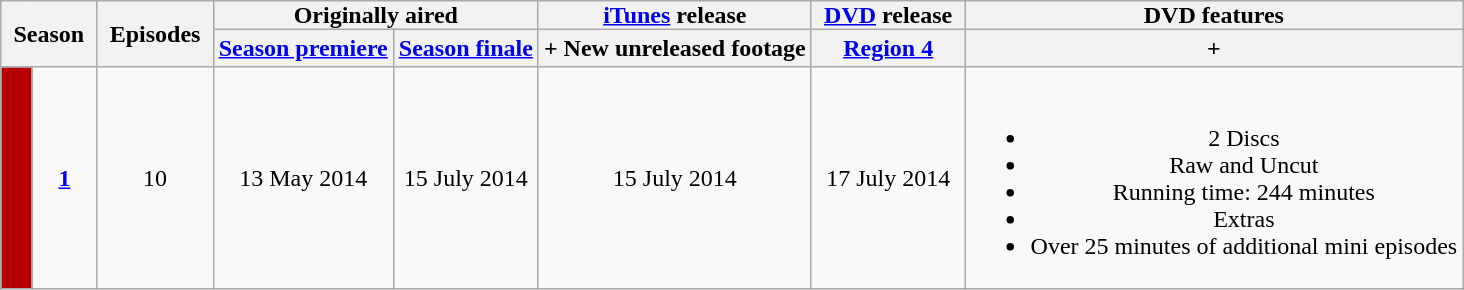<table class="wikitable" style="text-align: center;">
<tr>
<th style="padding: 0 8px;" rowspan="2" colspan="2">Season</th>
<th style="padding: 0 8px;" rowspan="2">Episodes</th>
<th style="padding: 0 8px;" colspan="2">Originally aired</th>
<th style="padding: 0 8px;"><a href='#'>iTunes</a> release</th>
<th style="padding: 0 8px;"><a href='#'>DVD</a> release</th>
<th style="padding: 0 8px;">DVD features</th>
</tr>
<tr>
<th><a href='#'>Season premiere</a></th>
<th><a href='#'>Season finale</a></th>
<th>+ New unreleased footage</th>
<th><a href='#'>Region 4</a></th>
<th>+</th>
</tr>
<tr>
<td style="background: #B60000;"></td>
<td><strong><a href='#'>1</a></strong></td>
<td>10</td>
<td>13 May 2014</td>
<td>15 July 2014</td>
<td>15 July 2014</td>
<td>17 July 2014</td>
<td><br><ul><li>2 Discs</li><li>Raw and Uncut</li><li>Running time: 244 minutes</li><li>Extras</li><li>Over 25 minutes of additional mini episodes</li></ul></td>
</tr>
</table>
